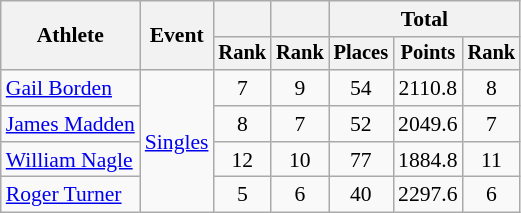<table class=wikitable style=font-size:90%;text-align:center>
<tr>
<th rowspan=2>Athlete</th>
<th rowspan=2>Event</th>
<th></th>
<th></th>
<th colspan=3>Total</th>
</tr>
<tr style=font-size:95%>
<th>Rank</th>
<th>Rank</th>
<th>Places</th>
<th>Points</th>
<th>Rank</th>
</tr>
<tr>
<td align=left><a href='#'>Gail Borden</a></td>
<td align=left rowspan=4><a href='#'>Singles</a></td>
<td>7</td>
<td>9</td>
<td>54</td>
<td>2110.8</td>
<td>8</td>
</tr>
<tr>
<td align=left><a href='#'>James Madden</a></td>
<td>8</td>
<td>7</td>
<td>52</td>
<td>2049.6</td>
<td>7</td>
</tr>
<tr>
<td align=left><a href='#'>William Nagle</a></td>
<td>12</td>
<td>10</td>
<td>77</td>
<td>1884.8</td>
<td>11</td>
</tr>
<tr>
<td align=left><a href='#'>Roger Turner</a></td>
<td>5</td>
<td>6</td>
<td>40</td>
<td>2297.6</td>
<td>6</td>
</tr>
</table>
